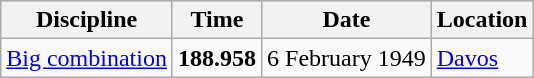<table class='wikitable'>
<tr>
<th>Discipline</th>
<th>Time</th>
<th>Date</th>
<th>Location</th>
</tr>
<tr>
<td><a href='#'>Big combination</a></td>
<td><strong>188.958</strong></td>
<td>6 February 1949</td>
<td align=left> <a href='#'>Davos</a></td>
</tr>
</table>
